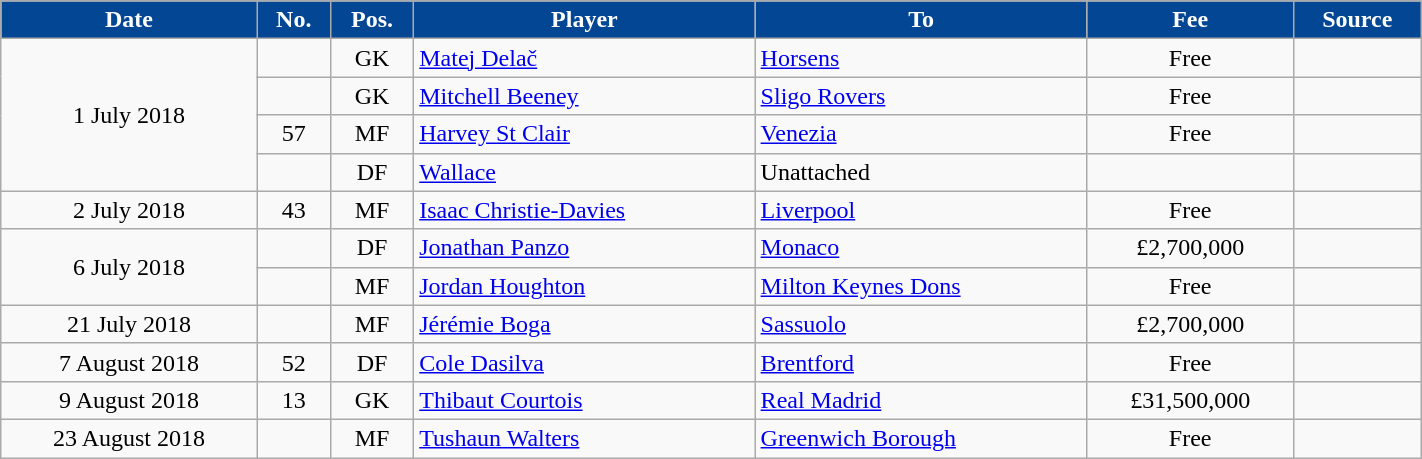<table class="wikitable sortable" style="text-align:center;width:75%;">
<tr>
<th style=background-color:#034694;color:#FFFFFF>Date</th>
<th style=background-color:#034694;color:#FFFFFF>No.</th>
<th style=background-color:#034694;color:#FFFFFF>Pos.</th>
<th style=background-color:#034694;color:#FFFFFF>Player</th>
<th style=background-color:#034694;color:#FFFFFF>To</th>
<th style=background-color:#034694;color:#FFFFFF data-sort-type="currency">Fee</th>
<th style=background-color:#034694;color:#FFFFFF>Source</th>
</tr>
<tr>
<td rowspan=4>1 July 2018</td>
<td></td>
<td>GK</td>
<td align=left> <a href='#'>Matej Delač</a></td>
<td align=left> <a href='#'>Horsens</a></td>
<td>Free</td>
<td></td>
</tr>
<tr>
<td></td>
<td>GK</td>
<td align=left> <a href='#'>Mitchell Beeney</a></td>
<td align=left> <a href='#'>Sligo Rovers</a></td>
<td>Free</td>
<td></td>
</tr>
<tr>
<td>57</td>
<td>MF</td>
<td align=left> <a href='#'>Harvey St Clair</a></td>
<td align=left> <a href='#'>Venezia</a></td>
<td>Free</td>
<td></td>
</tr>
<tr>
<td></td>
<td>DF</td>
<td align=left> <a href='#'>Wallace</a></td>
<td align=left>Unattached</td>
<td></td>
<td></td>
</tr>
<tr>
<td>2 July 2018</td>
<td>43</td>
<td>MF</td>
<td align=left> <a href='#'>Isaac Christie-Davies</a></td>
<td align=left> <a href='#'>Liverpool</a></td>
<td>Free</td>
<td></td>
</tr>
<tr>
<td rowspan=2>6 July 2018</td>
<td></td>
<td>DF</td>
<td align=left> <a href='#'>Jonathan Panzo</a></td>
<td align=left> <a href='#'>Monaco</a></td>
<td>£2,700,000</td>
<td></td>
</tr>
<tr>
<td></td>
<td>MF</td>
<td align=left> <a href='#'>Jordan Houghton</a></td>
<td align=left> <a href='#'>Milton Keynes Dons</a></td>
<td>Free</td>
<td></td>
</tr>
<tr>
<td>21 July 2018</td>
<td></td>
<td>MF</td>
<td align=left> <a href='#'>Jérémie Boga</a></td>
<td align=left> <a href='#'>Sassuolo</a></td>
<td>£2,700,000</td>
<td></td>
</tr>
<tr>
<td>7 August 2018</td>
<td>52</td>
<td>DF</td>
<td align=left> <a href='#'>Cole Dasilva</a></td>
<td align=left> <a href='#'>Brentford</a></td>
<td>Free</td>
<td></td>
</tr>
<tr>
<td>9 August 2018</td>
<td>13</td>
<td>GK</td>
<td align=left> <a href='#'>Thibaut Courtois</a></td>
<td align=left> <a href='#'>Real Madrid</a></td>
<td>£31,500,000</td>
<td></td>
</tr>
<tr>
<td>23 August 2018</td>
<td></td>
<td>MF</td>
<td align=left> <a href='#'>Tushaun Walters</a></td>
<td align=left> <a href='#'>Greenwich Borough</a></td>
<td>Free</td>
<td></td>
</tr>
</table>
